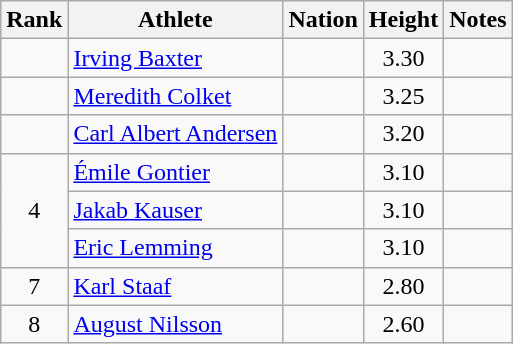<table class="wikitable sortable" style="text-align:center">
<tr>
<th>Rank</th>
<th>Athlete</th>
<th>Nation</th>
<th>Height</th>
<th>Notes</th>
</tr>
<tr>
<td></td>
<td align=left><a href='#'>Irving Baxter</a></td>
<td align=left></td>
<td>3.30</td>
<td></td>
</tr>
<tr>
<td></td>
<td align=left><a href='#'>Meredith Colket</a></td>
<td align=left></td>
<td>3.25</td>
<td></td>
</tr>
<tr>
<td></td>
<td align=left><a href='#'>Carl Albert Andersen</a></td>
<td align=left></td>
<td>3.20</td>
<td></td>
</tr>
<tr>
<td rowspan=3 align=center>4</td>
<td align=left><a href='#'>Émile Gontier</a></td>
<td align=left></td>
<td>3.10</td>
<td></td>
</tr>
<tr>
<td align=left><a href='#'>Jakab Kauser</a></td>
<td align=left></td>
<td>3.10</td>
<td></td>
</tr>
<tr>
<td align=left><a href='#'>Eric Lemming</a></td>
<td align=left></td>
<td>3.10</td>
<td></td>
</tr>
<tr>
<td>7</td>
<td align=left><a href='#'>Karl Staaf</a></td>
<td align=left></td>
<td>2.80</td>
<td></td>
</tr>
<tr>
<td>8</td>
<td align=left><a href='#'>August Nilsson</a></td>
<td align=left></td>
<td>2.60</td>
<td></td>
</tr>
</table>
